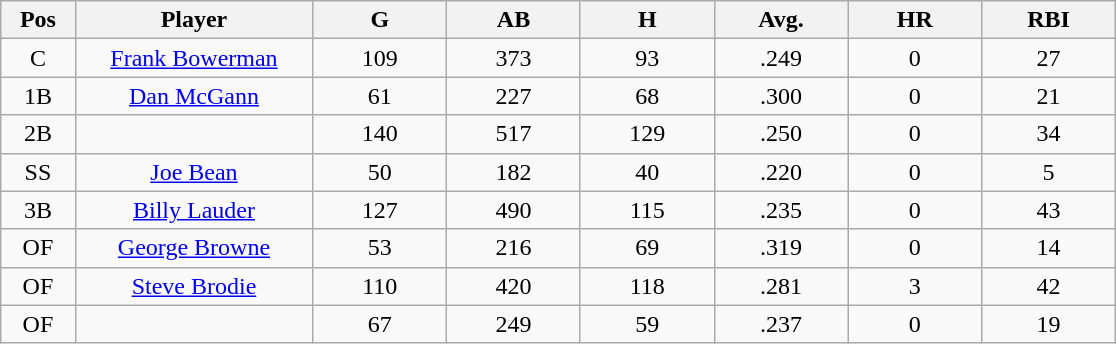<table class="wikitable sortable">
<tr>
<th bgcolor="#DDDDFF" width="5%">Pos</th>
<th bgcolor="#DDDDFF" width="16%">Player</th>
<th bgcolor="#DDDDFF" width="9%">G</th>
<th bgcolor="#DDDDFF" width="9%">AB</th>
<th bgcolor="#DDDDFF" width="9%">H</th>
<th bgcolor="#DDDDFF" width="9%">Avg.</th>
<th bgcolor="#DDDDFF" width="9%">HR</th>
<th bgcolor="#DDDDFF" width="9%">RBI</th>
</tr>
<tr align="center">
<td>C</td>
<td><a href='#'>Frank Bowerman</a></td>
<td>109</td>
<td>373</td>
<td>93</td>
<td>.249</td>
<td>0</td>
<td>27</td>
</tr>
<tr align=center>
<td>1B</td>
<td><a href='#'>Dan McGann</a></td>
<td>61</td>
<td>227</td>
<td>68</td>
<td>.300</td>
<td>0</td>
<td>21</td>
</tr>
<tr align=center>
<td>2B</td>
<td></td>
<td>140</td>
<td>517</td>
<td>129</td>
<td>.250</td>
<td>0</td>
<td>34</td>
</tr>
<tr align="center">
<td>SS</td>
<td><a href='#'>Joe Bean</a></td>
<td>50</td>
<td>182</td>
<td>40</td>
<td>.220</td>
<td>0</td>
<td>5</td>
</tr>
<tr align=center>
<td>3B</td>
<td><a href='#'>Billy Lauder</a></td>
<td>127</td>
<td>490</td>
<td>115</td>
<td>.235</td>
<td>0</td>
<td>43</td>
</tr>
<tr align=center>
<td>OF</td>
<td><a href='#'>George Browne</a></td>
<td>53</td>
<td>216</td>
<td>69</td>
<td>.319</td>
<td>0</td>
<td>14</td>
</tr>
<tr align=center>
<td>OF</td>
<td><a href='#'>Steve Brodie</a></td>
<td>110</td>
<td>420</td>
<td>118</td>
<td>.281</td>
<td>3</td>
<td>42</td>
</tr>
<tr align=center>
<td>OF</td>
<td></td>
<td>67</td>
<td>249</td>
<td>59</td>
<td>.237</td>
<td>0</td>
<td>19</td>
</tr>
</table>
